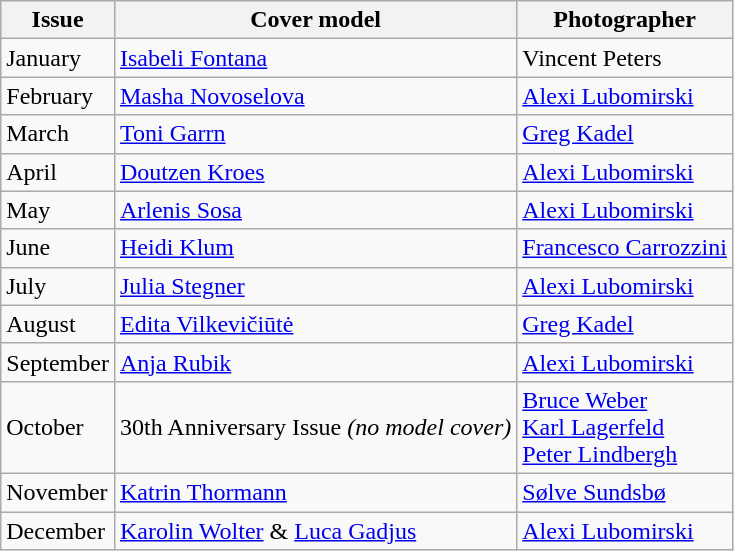<table class="sortable wikitable">
<tr>
<th>Issue</th>
<th>Cover model</th>
<th>Photographer</th>
</tr>
<tr>
<td>January</td>
<td><a href='#'>Isabeli Fontana</a></td>
<td>Vincent Peters</td>
</tr>
<tr>
<td>February</td>
<td><a href='#'>Masha Novoselova</a></td>
<td><a href='#'>Alexi Lubomirski</a></td>
</tr>
<tr>
<td>March</td>
<td><a href='#'>Toni Garrn</a></td>
<td><a href='#'>Greg Kadel</a></td>
</tr>
<tr>
<td>April</td>
<td><a href='#'>Doutzen Kroes</a></td>
<td><a href='#'>Alexi Lubomirski</a></td>
</tr>
<tr>
<td>May</td>
<td><a href='#'>Arlenis Sosa</a></td>
<td><a href='#'>Alexi Lubomirski</a></td>
</tr>
<tr>
<td>June</td>
<td><a href='#'>Heidi Klum</a></td>
<td><a href='#'>Francesco Carrozzini</a></td>
</tr>
<tr>
<td>July</td>
<td><a href='#'>Julia Stegner</a></td>
<td><a href='#'>Alexi Lubomirski</a></td>
</tr>
<tr>
<td>August</td>
<td><a href='#'>Edita Vilkevičiūtė</a></td>
<td><a href='#'>Greg Kadel</a></td>
</tr>
<tr>
<td>September</td>
<td><a href='#'>Anja Rubik</a></td>
<td><a href='#'>Alexi Lubomirski</a></td>
</tr>
<tr>
<td>October</td>
<td>30th Anniversary Issue <em>(no model cover)</em></td>
<td><a href='#'>Bruce Weber</a> <br> <a href='#'>Karl Lagerfeld</a> <br> <a href='#'>Peter Lindbergh</a></td>
</tr>
<tr>
<td>November</td>
<td><a href='#'>Katrin Thormann</a></td>
<td><a href='#'>Sølve Sundsbø</a></td>
</tr>
<tr>
<td>December</td>
<td><a href='#'>Karolin Wolter</a> & <a href='#'>Luca Gadjus</a></td>
<td><a href='#'>Alexi Lubomirski</a></td>
</tr>
</table>
